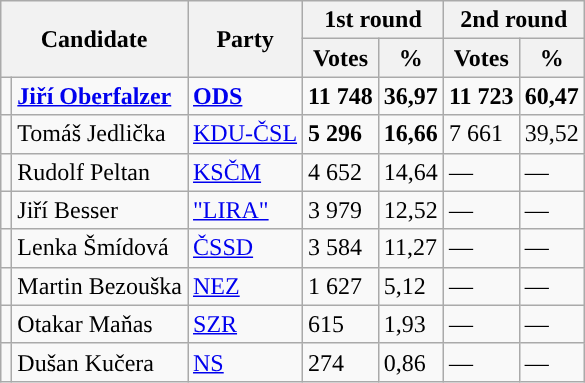<table class="wikitable sortable">
<tr>
<th colspan="2" rowspan="2">Candidate</th>
<th rowspan="2">Party</th>
<th colspan="2">1st round</th>
<th colspan="2">2nd round</th>
</tr>
<tr>
<th>Votes</th>
<th>%</th>
<th>Votes</th>
<th>%</th>
</tr>
<tr>
<td style="background-color:"></td>
<td><strong><a href='#'>Jiří Oberfalzer</a></strong></td>
<td><a href='#'><strong>ODS</strong></a></td>
<td><strong>11 748</strong></td>
<td><strong>36,97</strong></td>
<td><strong>11 723</strong></td>
<td><strong>60,47</strong></td>
</tr>
<tr>
<td style="background-color:"></td>
<td>Tomáš Jedlička</td>
<td><a href='#'>KDU-ČSL</a></td>
<td><strong>5 296</strong></td>
<td><strong>16,66</strong></td>
<td>7 661</td>
<td>39,52</td>
</tr>
<tr>
<td style="background-color:"></td>
<td>Rudolf Peltan</td>
<td><a href='#'>KSČM</a></td>
<td>4 652</td>
<td>14,64</td>
<td>—</td>
<td>—</td>
</tr>
<tr>
<td style="background-color:"></td>
<td>Jiří Besser</td>
<td><a href='#'>"LIRA"</a></td>
<td>3 979</td>
<td>12,52</td>
<td>—</td>
<td>—</td>
</tr>
<tr>
<td style="background-color:"></td>
<td>Lenka Šmídová</td>
<td><a href='#'>ČSSD</a></td>
<td>3 584</td>
<td>11,27</td>
<td>—</td>
<td>—</td>
</tr>
<tr>
<td style="background-color:"></td>
<td>Martin Bezouška</td>
<td><a href='#'>NEZ</a></td>
<td>1 627</td>
<td>5,12</td>
<td>—</td>
<td>—</td>
</tr>
<tr>
<td style="background-color:"></td>
<td>Otakar Maňas</td>
<td><a href='#'>SZR</a></td>
<td>615</td>
<td>1,93</td>
<td>—</td>
<td>—</td>
</tr>
<tr>
<td style="background-color:"></td>
<td>Dušan Kučera</td>
<td><a href='#'>NS</a></td>
<td>274</td>
<td>0,86</td>
<td>—</td>
<td>—</td>
</tr>
</table>
